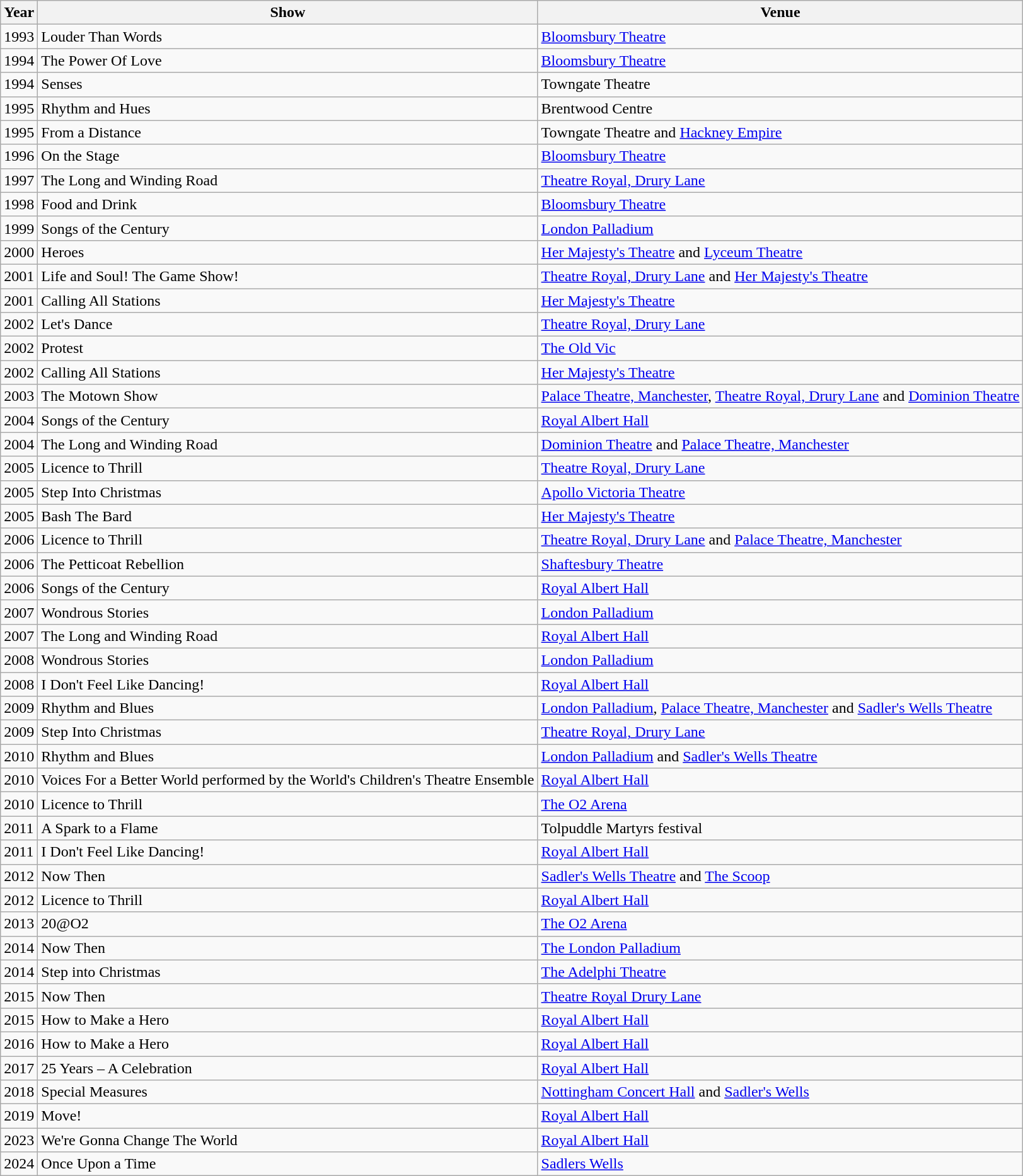<table class="wikitable sortable">
<tr>
<th>Year</th>
<th>Show</th>
<th>Venue</th>
</tr>
<tr>
<td>1993</td>
<td>Louder Than Words</td>
<td><a href='#'>Bloomsbury Theatre</a></td>
</tr>
<tr>
<td>1994</td>
<td>The Power Of Love</td>
<td><a href='#'>Bloomsbury Theatre</a></td>
</tr>
<tr>
<td>1994</td>
<td>Senses</td>
<td>Towngate Theatre</td>
</tr>
<tr>
<td>1995</td>
<td>Rhythm and Hues</td>
<td>Brentwood Centre</td>
</tr>
<tr>
<td>1995</td>
<td>From a Distance</td>
<td>Towngate Theatre and <a href='#'>Hackney Empire</a></td>
</tr>
<tr>
<td>1996</td>
<td>On the Stage</td>
<td><a href='#'>Bloomsbury Theatre</a></td>
</tr>
<tr>
<td>1997</td>
<td>The Long and Winding Road</td>
<td><a href='#'>Theatre Royal, Drury Lane</a></td>
</tr>
<tr>
<td>1998</td>
<td>Food and Drink</td>
<td><a href='#'>Bloomsbury Theatre</a></td>
</tr>
<tr>
<td>1999</td>
<td>Songs of the Century</td>
<td><a href='#'>London Palladium</a></td>
</tr>
<tr>
<td>2000</td>
<td>Heroes</td>
<td><a href='#'>Her Majesty's Theatre</a> and <a href='#'>Lyceum Theatre</a></td>
</tr>
<tr>
<td>2001</td>
<td>Life and Soul! The Game Show!</td>
<td><a href='#'>Theatre Royal, Drury Lane</a> and <a href='#'>Her Majesty's Theatre</a></td>
</tr>
<tr>
<td>2001</td>
<td>Calling All Stations</td>
<td><a href='#'>Her Majesty's Theatre</a></td>
</tr>
<tr>
<td>2002</td>
<td>Let's Dance</td>
<td><a href='#'>Theatre Royal, Drury Lane</a></td>
</tr>
<tr>
<td>2002</td>
<td>Protest</td>
<td><a href='#'>The Old Vic</a></td>
</tr>
<tr>
<td>2002</td>
<td>Calling All Stations</td>
<td><a href='#'>Her Majesty's Theatre</a></td>
</tr>
<tr>
<td>2003</td>
<td>The Motown Show</td>
<td><a href='#'>Palace Theatre, Manchester</a>, <a href='#'>Theatre Royal, Drury Lane</a> and <a href='#'>Dominion Theatre</a></td>
</tr>
<tr>
<td>2004</td>
<td>Songs of the Century</td>
<td><a href='#'>Royal Albert Hall</a></td>
</tr>
<tr>
<td>2004</td>
<td>The Long and Winding Road</td>
<td><a href='#'>Dominion Theatre</a> and <a href='#'>Palace Theatre, Manchester</a></td>
</tr>
<tr>
<td>2005</td>
<td>Licence to Thrill</td>
<td><a href='#'>Theatre Royal, Drury Lane</a></td>
</tr>
<tr>
<td>2005</td>
<td>Step Into Christmas</td>
<td><a href='#'>Apollo Victoria Theatre</a></td>
</tr>
<tr>
<td>2005</td>
<td>Bash The Bard</td>
<td><a href='#'>Her Majesty's Theatre</a></td>
</tr>
<tr>
<td>2006</td>
<td>Licence to Thrill</td>
<td><a href='#'>Theatre Royal, Drury Lane</a> and <a href='#'>Palace Theatre, Manchester</a></td>
</tr>
<tr>
<td>2006</td>
<td>The Petticoat Rebellion</td>
<td><a href='#'>Shaftesbury Theatre</a></td>
</tr>
<tr>
<td>2006</td>
<td>Songs of the Century</td>
<td><a href='#'>Royal Albert Hall</a></td>
</tr>
<tr>
<td>2007</td>
<td>Wondrous Stories</td>
<td><a href='#'>London Palladium</a></td>
</tr>
<tr>
<td>2007</td>
<td>The Long and Winding Road</td>
<td><a href='#'>Royal Albert Hall</a></td>
</tr>
<tr>
<td>2008</td>
<td>Wondrous Stories</td>
<td><a href='#'>London Palladium</a></td>
</tr>
<tr>
<td>2008</td>
<td>I Don't Feel Like Dancing!</td>
<td><a href='#'>Royal Albert Hall</a></td>
</tr>
<tr>
<td>2009</td>
<td>Rhythm and Blues</td>
<td><a href='#'>London Palladium</a>, <a href='#'>Palace Theatre, Manchester</a> and <a href='#'>Sadler's Wells Theatre</a></td>
</tr>
<tr>
<td>2009</td>
<td>Step Into Christmas</td>
<td><a href='#'>Theatre Royal, Drury Lane</a></td>
</tr>
<tr>
<td>2010</td>
<td>Rhythm and Blues</td>
<td><a href='#'>London Palladium</a> and <a href='#'>Sadler's Wells Theatre</a></td>
</tr>
<tr>
<td>2010</td>
<td>Voices For a Better World performed by the World's Children's Theatre Ensemble</td>
<td><a href='#'>Royal Albert Hall</a></td>
</tr>
<tr>
<td>2010</td>
<td>Licence to Thrill</td>
<td><a href='#'>The O2 Arena</a></td>
</tr>
<tr>
<td>2011</td>
<td>A Spark to a Flame</td>
<td>Tolpuddle Martyrs festival</td>
</tr>
<tr>
<td>2011</td>
<td>I Don't Feel Like Dancing!</td>
<td><a href='#'>Royal Albert Hall</a></td>
</tr>
<tr>
<td>2012</td>
<td>Now Then</td>
<td><a href='#'>Sadler's Wells Theatre</a> and <a href='#'>The Scoop</a></td>
</tr>
<tr>
<td>2012</td>
<td>Licence to Thrill</td>
<td><a href='#'>Royal Albert Hall</a></td>
</tr>
<tr>
<td>2013</td>
<td>20@O2</td>
<td><a href='#'>The O2 Arena</a></td>
</tr>
<tr>
<td>2014</td>
<td>Now Then</td>
<td><a href='#'>The London Palladium</a></td>
</tr>
<tr>
<td>2014</td>
<td>Step into Christmas</td>
<td><a href='#'>The Adelphi Theatre</a></td>
</tr>
<tr>
<td>2015</td>
<td>Now Then</td>
<td><a href='#'>Theatre Royal Drury Lane</a></td>
</tr>
<tr>
<td>2015</td>
<td>How to Make a Hero</td>
<td><a href='#'>Royal Albert Hall</a></td>
</tr>
<tr>
<td>2016</td>
<td>How to Make a Hero</td>
<td><a href='#'>Royal Albert Hall</a></td>
</tr>
<tr>
<td>2017</td>
<td>25 Years – A Celebration</td>
<td><a href='#'>Royal Albert Hall</a></td>
</tr>
<tr>
<td>2018</td>
<td>Special Measures</td>
<td><a href='#'>Nottingham Concert Hall</a> and <a href='#'>Sadler's Wells</a></td>
</tr>
<tr>
<td>2019</td>
<td>Move!</td>
<td><a href='#'>Royal Albert Hall</a></td>
</tr>
<tr>
<td>2023</td>
<td>We're Gonna Change The World</td>
<td><a href='#'>Royal Albert Hall</a></td>
</tr>
<tr>
<td>2024</td>
<td>Once Upon a Time</td>
<td><a href='#'>Sadlers Wells</a></td>
</tr>
</table>
